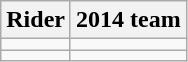<table class="wikitable">
<tr>
<th>Rider</th>
<th>2014 team</th>
</tr>
<tr>
<td></td>
<td></td>
</tr>
<tr>
<td></td>
<td></td>
</tr>
</table>
